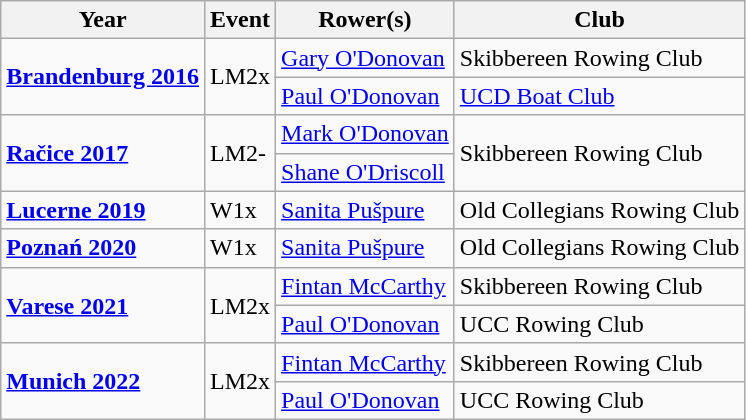<table class="wikitable">
<tr>
<th>Year</th>
<th>Event</th>
<th>Rower(s)</th>
<th>Club</th>
</tr>
<tr>
<td rowspan="2"> <strong><a href='#'>Brandenburg 2016</a></strong></td>
<td rowspan="2">LM2x</td>
<td><a href='#'>Gary O'Donovan</a></td>
<td>Skibbereen Rowing Club</td>
</tr>
<tr>
<td><a href='#'>Paul O'Donovan</a></td>
<td><a href='#'>UCD Boat Club</a></td>
</tr>
<tr>
<td rowspan="2"> <strong><a href='#'>Račice 2017</a></strong></td>
<td rowspan="2">LM2-</td>
<td><a href='#'>Mark O'Donovan</a></td>
<td rowspan="2">Skibbereen Rowing Club</td>
</tr>
<tr>
<td><a href='#'>Shane O'Driscoll</a></td>
</tr>
<tr>
<td> <strong><a href='#'>Lucerne 2019</a></strong></td>
<td>W1x</td>
<td><a href='#'>Sanita Pušpure</a></td>
<td>Old Collegians Rowing Club</td>
</tr>
<tr>
<td> <strong><a href='#'>Poznań 2020</a></strong></td>
<td>W1x</td>
<td><a href='#'>Sanita Pušpure</a></td>
<td>Old Collegians Rowing Club</td>
</tr>
<tr>
<td rowspan="2"> <strong><a href='#'>Varese 2021</a></strong></td>
<td rowspan="2">LM2x</td>
<td><a href='#'>Fintan McCarthy</a></td>
<td>Skibbereen Rowing Club</td>
</tr>
<tr>
<td><a href='#'>Paul O'Donovan</a></td>
<td>UCC Rowing Club</td>
</tr>
<tr>
<td rowspan="2"> <strong><a href='#'>Munich 2022</a></strong></td>
<td rowspan="2">LM2x</td>
<td><a href='#'>Fintan McCarthy</a></td>
<td>Skibbereen Rowing Club</td>
</tr>
<tr>
<td><a href='#'>Paul O'Donovan</a></td>
<td>UCC Rowing Club</td>
</tr>
</table>
